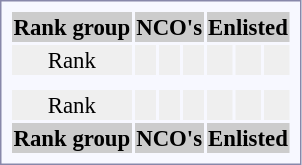<table style="border:1px solid #8888aa; background-color:#f7f8ff; padding:5px; font-size:95%; margin: 0px 12px 12px 0px;">
<tr style="background:#ccc;">
<th>Rank group</th>
<th colspan=3>NCO's</th>
<th colspan=3>Enlisted</th>
</tr>
<tr style="text-align:center; background:#efefef;">
<td>Rank</td>
<td><br></td>
<td><br></td>
<td><br></td>
<td><br></td>
<td><br></td>
<td><br></td>
</tr>
<tr style="text-align:center;">
<td><strong></strong></td>
<td></td>
<td></td>
<td></td>
<td></td>
<td></td>
<td></td>
</tr>
<tr style="text-align:center;">
<td><strong></strong></td>
<td></td>
<td></td>
<td></td>
<td></td>
<td></td>
<td></td>
</tr>
<tr style="text-align:center; background:#efefef;">
<td>Rank</td>
<td><br></td>
<td><br></td>
<td><br></td>
<td><br></td>
<td><br></td>
<td><br></td>
</tr>
<tr style="background:#ccc;">
<th>Rank group</th>
<th colspan=3>NCO's</th>
<th colspan=3>Enlisted</th>
</tr>
</table>
